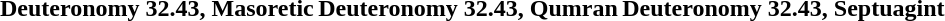<table cellspacing="1" cellpadding="1">
<tr style="text-align:center;">
<td><strong>Deuteronomy 32.43, Masoretic</strong></td>
<td><strong>Deuteronomy 32.43, Qumran</strong></td>
<td><strong>Deuteronomy 32.43, Septuagint</strong></td>
</tr>
<tr>
<td><br></td>
<td><br></td>
<td><br></td>
</tr>
</table>
